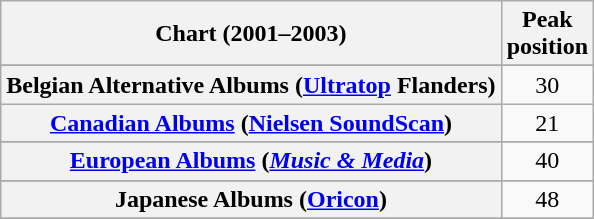<table class="wikitable sortable plainrowheaders" style="text-align:center">
<tr>
<th scope="col">Chart (2001–2003)</th>
<th scope="col">Peak<br>position</th>
</tr>
<tr>
</tr>
<tr>
</tr>
<tr>
<th scope="row">Belgian Alternative Albums (<a href='#'>Ultratop</a> Flanders)</th>
<td>30</td>
</tr>
<tr>
<th scope="row"><a href='#'>Canadian Albums</a> (<a href='#'>Nielsen SoundScan</a>)</th>
<td>21</td>
</tr>
<tr>
</tr>
<tr>
<th scope="row"><a href='#'>European Albums</a> (<em><a href='#'>Music & Media</a></em>)</th>
<td>40</td>
</tr>
<tr>
</tr>
<tr>
</tr>
<tr>
</tr>
<tr>
</tr>
<tr>
</tr>
<tr>
<th scope="row">Japanese Albums (<a href='#'>Oricon</a>)</th>
<td>48</td>
</tr>
<tr>
</tr>
<tr>
</tr>
<tr>
</tr>
<tr>
</tr>
<tr>
</tr>
<tr>
</tr>
<tr>
</tr>
</table>
